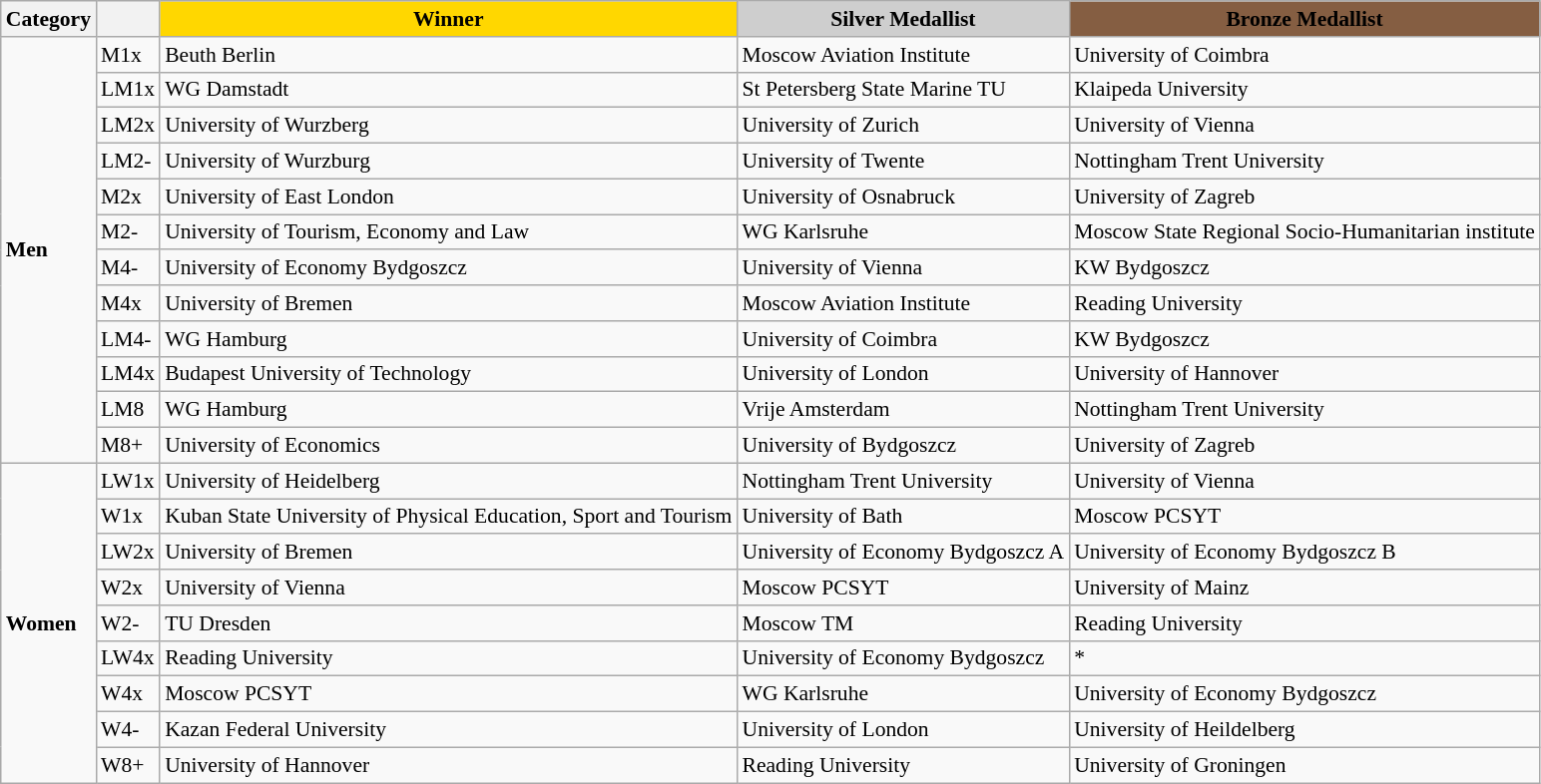<table class=wikitable style="font-size:90%;">
<tr>
<th>Category</th>
<th></th>
<th style="background:#FFD700;">Winner</th>
<th style="background:#CECECE;">Silver Medallist</th>
<th style="background:#855E42;">Bronze Medallist</th>
</tr>
<tr>
<td rowspan=12><strong>Men</strong></td>
<td>M1x</td>
<td>Beuth Berlin  <br> </td>
<td>Moscow Aviation Institute <br> </td>
<td>University of Coimbra <br> </td>
</tr>
<tr>
<td>LM1x</td>
<td>WG Damstadt <br> </td>
<td>St Petersberg State Marine TU <br> </td>
<td>Klaipeda University<br> </td>
</tr>
<tr>
<td>LM2x</td>
<td>University of Wurzberg <br> </td>
<td>University of Zurich <br> </td>
<td>University of Vienna<br> </td>
</tr>
<tr>
<td>LM2-</td>
<td>University of Wurzburg <br> </td>
<td>University of Twente <br> </td>
<td>Nottingham Trent University<br> </td>
</tr>
<tr>
<td>M2x</td>
<td>University of East London    <br> </td>
<td>University of Osnabruck<br> </td>
<td>University of Zagreb<br> </td>
</tr>
<tr>
<td>M2-</td>
<td>University of Tourism, Economy and Law <br> </td>
<td>WG Karlsruhe <br> </td>
<td>Moscow State Regional Socio-Humanitarian institute <br> </td>
</tr>
<tr>
<td>M4-</td>
<td>University of Economy Bydgoszcz  <br> </td>
<td>University of Vienna<br> </td>
<td>KW Bydgoszcz <br> </td>
</tr>
<tr>
<td>M4x</td>
<td>University of Bremen   <br> </td>
<td>Moscow Aviation Institute <br> </td>
<td>Reading University  <br> </td>
</tr>
<tr>
<td>LM4-</td>
<td>WG Hamburg  <br> </td>
<td>University of Coimbra <br> </td>
<td>KW Bydgoszcz <br> </td>
</tr>
<tr>
<td>LM4x</td>
<td>Budapest University of Technology <br> </td>
<td>University of London<br> </td>
<td>University of Hannover <br> </td>
</tr>
<tr>
<td>LM8</td>
<td>WG Hamburg <br> </td>
<td>Vrije Amsterdam <br> </td>
<td>Nottingham Trent University <br></td>
</tr>
<tr>
<td>M8+</td>
<td>University of Economics <br> </td>
<td>University of Bydgoszcz <br> </td>
<td>University of Zagreb <br></td>
</tr>
<tr>
<td rowspan=9><strong>Women</strong></td>
<td>LW1x</td>
<td>University of Heidelberg <br> </td>
<td>Nottingham Trent University<br> </td>
<td>University of Vienna  <br> </td>
</tr>
<tr>
<td>W1x</td>
<td>Kuban State University of Physical Education, Sport and Tourism  <br> </td>
<td>University of Bath  <br> </td>
<td>Moscow PCSYT<br> </td>
</tr>
<tr>
<td>LW2x</td>
<td>University of Bremen  <br> </td>
<td>University of Economy Bydgoszcz A <br> </td>
<td>University of Economy Bydgoszcz B <br> </td>
</tr>
<tr>
<td>W2x</td>
<td>University of Vienna  <br> </td>
<td>Moscow PCSYT<br> </td>
<td>University of Mainz <br> </td>
</tr>
<tr>
<td>W2-</td>
<td>TU Dresden  <br> </td>
<td>Moscow TM<br> </td>
<td>Reading University<br> </td>
</tr>
<tr>
<td>LW4x</td>
<td>Reading University <br> </td>
<td>University of Economy Bydgoszcz<br> </td>
<td>*</td>
</tr>
<tr>
<td>W4x</td>
<td>Moscow PCSYT <br> </td>
<td>WG Karlsruhe <br> </td>
<td>University of Economy Bydgoszcz <br> </td>
</tr>
<tr>
<td>W4-</td>
<td>Kazan Federal University <br> </td>
<td>University of London<br>  </td>
<td>University of Heildelberg<br> </td>
</tr>
<tr>
<td>W8+</td>
<td>University of Hannover <br> </td>
<td>Reading University<br> </td>
<td>University of Groningen<br>  </td>
</tr>
</table>
